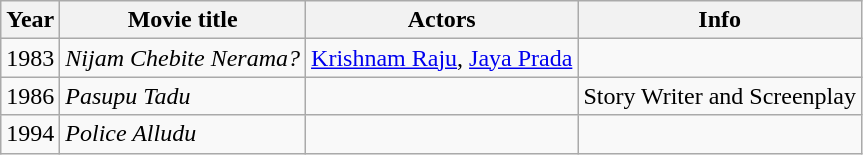<table class="wikitable">
<tr>
<th>Year</th>
<th>Movie title</th>
<th>Actors</th>
<th>Info</th>
</tr>
<tr>
<td>1983</td>
<td><em>Nijam Chebite Nerama?</em></td>
<td><a href='#'>Krishnam Raju</a>, <a href='#'>Jaya Prada</a></td>
<td></td>
</tr>
<tr>
<td>1986</td>
<td><em>Pasupu Tadu</em></td>
<td></td>
<td>Story Writer and Screenplay</td>
</tr>
<tr>
<td>1994</td>
<td><em>Police Alludu</em></td>
<td></td>
<td></td>
</tr>
</table>
